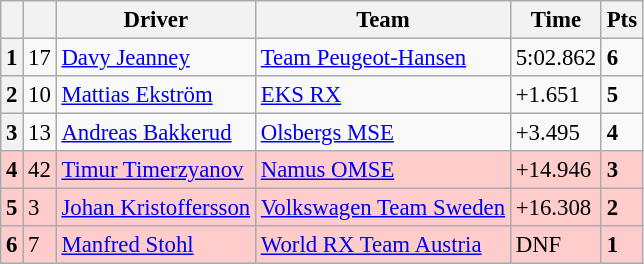<table class=wikitable style="font-size:95%">
<tr>
<th></th>
<th></th>
<th>Driver</th>
<th>Team</th>
<th>Time</th>
<th>Pts</th>
</tr>
<tr>
<th>1</th>
<td>17</td>
<td> <a href='#'>Davy Jeanney</a></td>
<td><a href='#'>Team Peugeot-Hansen</a></td>
<td>5:02.862</td>
<td><strong>6</strong></td>
</tr>
<tr>
<th>2</th>
<td>10</td>
<td> <a href='#'>Mattias Ekström</a></td>
<td><a href='#'>EKS RX</a></td>
<td>+1.651</td>
<td><strong>5</strong></td>
</tr>
<tr>
<th>3</th>
<td>13</td>
<td> <a href='#'>Andreas Bakkerud</a></td>
<td><a href='#'>Olsbergs MSE</a></td>
<td>+3.495</td>
<td><strong>4</strong></td>
</tr>
<tr>
<th style="background:#ffcccc;">4</th>
<td style="background:#ffcccc;">42</td>
<td style="background:#ffcccc;"> <a href='#'>Timur Timerzyanov</a></td>
<td style="background:#ffcccc;"><a href='#'>Namus OMSE</a></td>
<td style="background:#ffcccc;">+14.946</td>
<td style="background:#ffcccc;"><strong>3</strong></td>
</tr>
<tr>
<th style="background:#ffcccc;">5</th>
<td style="background:#ffcccc;">3</td>
<td style="background:#ffcccc;"> <a href='#'>Johan Kristoffersson</a></td>
<td style="background:#ffcccc;"><a href='#'>Volkswagen Team Sweden</a></td>
<td style="background:#ffcccc;">+16.308</td>
<td style="background:#ffcccc;"><strong>2</strong></td>
</tr>
<tr>
<th style="background:#ffcccc;">6</th>
<td style="background:#ffcccc;">7</td>
<td style="background:#ffcccc;"> <a href='#'>Manfred Stohl</a></td>
<td style="background:#ffcccc;"><a href='#'>World RX Team Austria</a></td>
<td style="background:#ffcccc;">DNF</td>
<td style="background:#ffcccc;"><strong>1</strong></td>
</tr>
</table>
